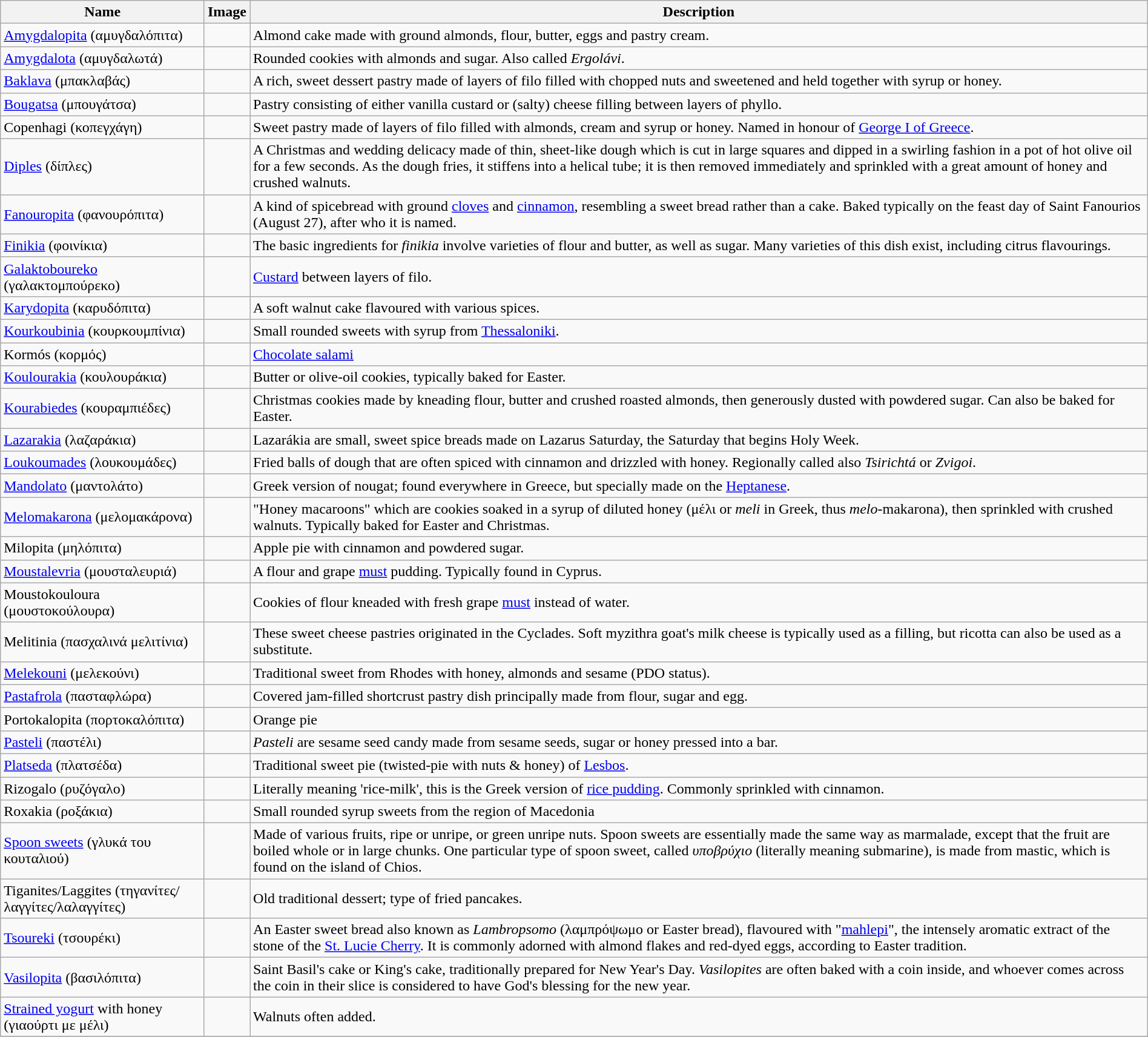<table class="wikitable sortable sticky-header" width="100%">
<tr>
<th>Name</th>
<th>Image</th>
<th>Description</th>
</tr>
<tr>
<td><a href='#'>Amygdalopita</a> (αμυγδαλόπιτα)</td>
<td></td>
<td>Almond cake made with ground almonds, flour, butter, eggs and pastry cream.</td>
</tr>
<tr>
<td><a href='#'>Amygdalota</a> (αμυγδαλωτά)</td>
<td></td>
<td>Rounded cookies with almonds and sugar. Also called <em>Ergolávi</em>.</td>
</tr>
<tr>
<td><a href='#'>Baklava</a> (μπακλαβάς)</td>
<td></td>
<td>A rich, sweet dessert pastry made of layers of filo filled with chopped nuts and sweetened and held together with syrup or honey.</td>
</tr>
<tr>
<td><a href='#'>Bougatsa</a> (μπουγάτσα)</td>
<td></td>
<td>Pastry consisting of either vanilla custard or (salty) cheese filling between layers of phyllo.</td>
</tr>
<tr>
<td>Copenhagi (κοπεγχάγη)</td>
<td></td>
<td>Sweet pastry made of layers of filo filled with almonds, cream and syrup or honey. Named in honour of <a href='#'>George I of Greece</a>.</td>
</tr>
<tr>
<td><a href='#'>Diples</a> (δίπλες)</td>
<td></td>
<td>A Christmas and wedding delicacy made of thin, sheet-like dough which is cut in large squares and dipped in a swirling fashion in a pot of hot olive oil for a few seconds. As the dough fries, it stiffens into a helical tube; it is then removed immediately and sprinkled with a great amount of honey and crushed walnuts.</td>
</tr>
<tr>
<td><a href='#'>Fanouropita</a> (φανουρόπιτα)</td>
<td></td>
<td>A kind of spicebread with ground <a href='#'>cloves</a> and <a href='#'>cinnamon</a>, resembling a sweet bread rather than a cake. Baked typically on the feast day of Saint Fanourios (August 27), after who it is named.</td>
</tr>
<tr>
<td><a href='#'>Finikia</a> (φοινίκια)</td>
<td></td>
<td>The basic ingredients for <em>finikia</em> involve varieties of flour and butter, as well as sugar. Many varieties of this dish exist, including citrus flavourings.</td>
</tr>
<tr>
<td><a href='#'>Galaktoboureko</a> (γαλακτομπούρεκο)</td>
<td></td>
<td><a href='#'>Custard</a> between layers of filo.</td>
</tr>
<tr>
<td><a href='#'>Karydopita</a> (καρυδόπιτα)</td>
<td></td>
<td>A soft walnut cake flavoured with various spices.</td>
</tr>
<tr>
<td><a href='#'>Kourkoubinia</a> (κουρκουμπίνια)</td>
<td></td>
<td>Small rounded sweets with syrup from <a href='#'>Thessaloniki</a>.</td>
</tr>
<tr>
<td>Kormós (κορμός)</td>
<td></td>
<td><a href='#'>Chocolate salami</a></td>
</tr>
<tr>
<td><a href='#'>Koulourakia</a> (κουλουράκια)</td>
<td></td>
<td>Butter or olive-oil cookies, typically baked for Easter.</td>
</tr>
<tr>
<td><a href='#'>Kourabiedes</a> (κουραμπιέδες)</td>
<td></td>
<td>Christmas cookies made by kneading flour, butter and crushed roasted almonds, then generously dusted with powdered sugar. Can also be baked for Easter.</td>
</tr>
<tr>
<td><a href='#'>Lazarakia</a> (λαζαράκια)</td>
<td></td>
<td>Lazarákia are small, sweet spice breads made on Lazarus Saturday, the Saturday that begins Holy Week.</td>
</tr>
<tr>
<td><a href='#'>Loukoumades</a> (λουκουμάδες)</td>
<td></td>
<td>Fried balls of dough that are often spiced with cinnamon and drizzled with honey. Regionally called also <em>Tsirichtá</em> or <em>Zvigoi</em>.</td>
</tr>
<tr>
<td><a href='#'>Mandolato</a> (μαντολάτο)</td>
<td></td>
<td>Greek version of nougat; found everywhere in Greece, but specially made on the <a href='#'>Heptanese</a>.</td>
</tr>
<tr>
<td><a href='#'>Melomakarona</a> (μελομακάρονα)</td>
<td></td>
<td>"Honey macaroons" which are cookies soaked in a syrup of diluted honey (μέλι or <em>meli</em> in Greek, thus <em>melo</em>-makarona), then sprinkled with crushed walnuts. Typically baked for Easter and Christmas.</td>
</tr>
<tr>
<td>Milopita (μηλόπιτα)</td>
<td></td>
<td>Apple pie with cinnamon and powdered sugar.</td>
</tr>
<tr>
<td><a href='#'>Moustalevria</a> (μουσταλευριά)</td>
<td></td>
<td>A flour and grape <a href='#'>must</a> pudding. Typically found in Cyprus.</td>
</tr>
<tr>
<td>Moustokouloura (μουστοκούλουρα)</td>
<td></td>
<td>Cookies of flour kneaded with fresh grape <a href='#'>must</a> instead of water.</td>
</tr>
<tr>
<td>Melitinia (πασχαλινά μελιτίνια)</td>
<td></td>
<td>These sweet cheese pastries originated in the Cyclades. Soft myzithra goat's milk cheese is typically used as a filling, but ricotta can also be used as a substitute.</td>
</tr>
<tr>
<td><a href='#'>Melekouni</a> (μελεκούνι)</td>
<td></td>
<td>Traditional sweet from Rhodes with honey, almonds and sesame (PDO status).</td>
</tr>
<tr>
<td><a href='#'>Pastafrola</a> (πασταφλώρα)</td>
<td></td>
<td>Covered jam-filled shortcrust pastry dish principally made from flour, sugar and egg.</td>
</tr>
<tr>
<td>Portokalopita (πορτοκαλόπιτα)</td>
<td></td>
<td>Orange pie</td>
</tr>
<tr>
<td><a href='#'>Pasteli</a> (παστέλι)</td>
<td></td>
<td><em>Pasteli</em> are sesame seed candy made from sesame seeds, sugar or honey pressed into a bar.</td>
</tr>
<tr>
<td><a href='#'>Platseda</a> (πλατσέδα)</td>
<td></td>
<td>Traditional sweet pie (twisted-pie with nuts & honey) of <a href='#'>Lesbos</a>.</td>
</tr>
<tr>
<td>Rizogalo (ρυζόγαλο)</td>
<td></td>
<td>Literally meaning 'rice-milk', this is the Greek version of <a href='#'>rice pudding</a>. Commonly sprinkled with cinnamon.</td>
</tr>
<tr>
<td>Roxakia (ροξάκια)</td>
<td></td>
<td>Small rounded syrup sweets from the region of Macedonia</td>
</tr>
<tr>
<td><a href='#'>Spoon sweets</a> (γλυκά του κουταλιού)</td>
<td></td>
<td>Made of various fruits, ripe or unripe, or green unripe nuts. Spoon sweets are essentially made the same way as marmalade, except that the fruit are boiled whole or in large chunks. One particular type of spoon sweet, called <em>υποβρύχιο</em> (literally meaning submarine), is made from mastic, which is found on the island of Chios.</td>
</tr>
<tr>
<td>Tiganites/Laggites (τηγανίτες/λαγγίτες/λαλαγγίτες)</td>
<td></td>
<td>Old traditional dessert; type of fried pancakes.</td>
</tr>
<tr>
<td><a href='#'>Tsoureki</a> (τσουρέκι)</td>
<td></td>
<td>An Easter sweet bread also known as <em>Lambropsomo</em> (λαμπρόψωμο or Easter bread), flavoured with "<a href='#'>mahlepi</a>", the intensely aromatic extract of the stone of the <a href='#'>St. Lucie Cherry</a>. It is commonly adorned with almond flakes and red-dyed eggs, according to Easter tradition.</td>
</tr>
<tr>
<td><a href='#'>Vasilopita</a> (βασιλόπιτα)</td>
<td></td>
<td>Saint Basil's cake or King's cake, traditionally prepared for New Year's Day. <em>Vasilopites</em> are often baked with a coin inside, and whoever comes across the coin in their slice is considered to have God's blessing for the new year.</td>
</tr>
<tr>
<td><a href='#'>Strained yogurt</a> with honey (γιαούρτι με μέλι)</td>
<td></td>
<td>Walnuts often added.</td>
</tr>
<tr>
</tr>
</table>
